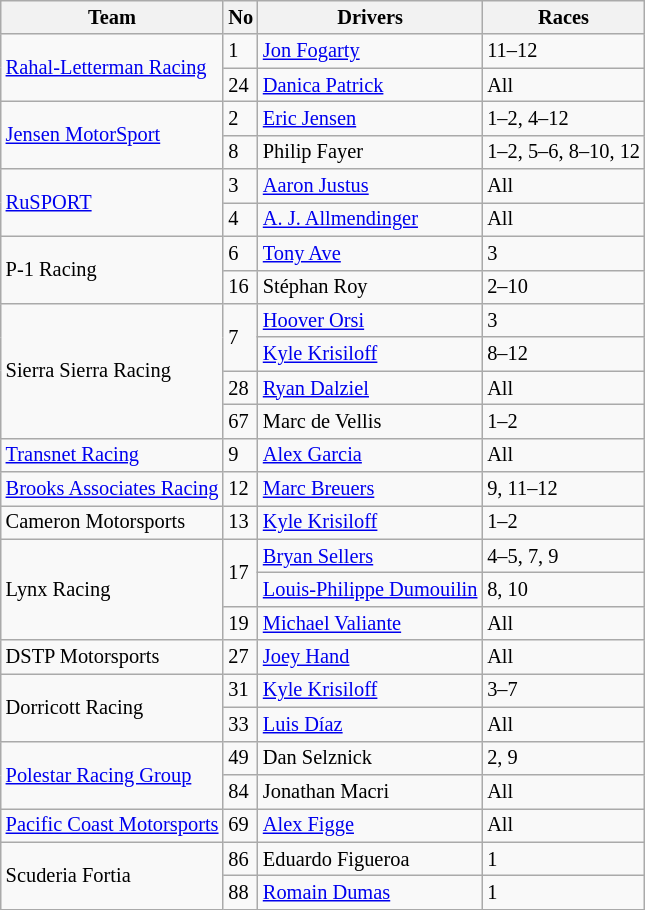<table class="wikitable" style="font-size: 85%;">
<tr>
<th>Team</th>
<th>No</th>
<th>Drivers</th>
<th>Races</th>
</tr>
<tr>
<td rowspan="2"><a href='#'>Rahal-Letterman Racing</a></td>
<td>1</td>
<td> <a href='#'>Jon Fogarty</a></td>
<td>11–12</td>
</tr>
<tr>
<td>24</td>
<td> <a href='#'>Danica Patrick</a></td>
<td>All</td>
</tr>
<tr>
<td rowspan="2"><a href='#'>Jensen MotorSport</a></td>
<td>2</td>
<td> <a href='#'>Eric Jensen</a></td>
<td>1–2, 4–12</td>
</tr>
<tr>
<td>8</td>
<td> Philip Fayer</td>
<td>1–2, 5–6, 8–10, 12</td>
</tr>
<tr>
<td rowspan="2"><a href='#'>RuSPORT</a></td>
<td>3</td>
<td> <a href='#'>Aaron Justus</a></td>
<td>All</td>
</tr>
<tr>
<td>4</td>
<td> <a href='#'>A. J. Allmendinger</a></td>
<td>All</td>
</tr>
<tr>
<td rowspan="2">P-1 Racing</td>
<td>6</td>
<td> <a href='#'>Tony Ave</a></td>
<td>3</td>
</tr>
<tr>
<td>16</td>
<td> Stéphan Roy</td>
<td>2–10</td>
</tr>
<tr>
<td rowspan="4">Sierra Sierra Racing</td>
<td rowspan="2">7</td>
<td> <a href='#'>Hoover Orsi</a></td>
<td>3</td>
</tr>
<tr>
<td> <a href='#'>Kyle Krisiloff</a></td>
<td>8–12</td>
</tr>
<tr>
<td>28</td>
<td> <a href='#'>Ryan Dalziel</a></td>
<td>All</td>
</tr>
<tr>
<td>67</td>
<td> Marc de Vellis</td>
<td>1–2</td>
</tr>
<tr>
<td><a href='#'>Transnet Racing</a></td>
<td>9</td>
<td> <a href='#'>Alex Garcia</a></td>
<td>All</td>
</tr>
<tr>
<td><a href='#'>Brooks Associates Racing</a></td>
<td>12</td>
<td> <a href='#'>Marc Breuers</a></td>
<td>9, 11–12</td>
</tr>
<tr>
<td>Cameron Motorsports</td>
<td>13</td>
<td> <a href='#'>Kyle Krisiloff</a></td>
<td>1–2</td>
</tr>
<tr>
<td rowspan="3">Lynx Racing</td>
<td rowspan="2">17</td>
<td> <a href='#'>Bryan Sellers</a></td>
<td>4–5, 7, 9</td>
</tr>
<tr>
<td> <a href='#'>Louis-Philippe Dumouilin</a></td>
<td>8, 10</td>
</tr>
<tr>
<td>19</td>
<td> <a href='#'>Michael Valiante</a></td>
<td>All</td>
</tr>
<tr>
<td>DSTP Motorsports</td>
<td>27</td>
<td> <a href='#'>Joey Hand</a></td>
<td>All</td>
</tr>
<tr>
<td rowspan="2">Dorricott Racing</td>
<td>31</td>
<td> <a href='#'>Kyle Krisiloff</a></td>
<td>3–7</td>
</tr>
<tr>
<td>33</td>
<td> <a href='#'>Luis Díaz</a></td>
<td>All</td>
</tr>
<tr>
<td rowspan="2"><a href='#'>Polestar Racing Group</a></td>
<td>49</td>
<td> Dan Selznick</td>
<td>2, 9</td>
</tr>
<tr>
<td>84</td>
<td> Jonathan Macri</td>
<td>All</td>
</tr>
<tr>
<td><a href='#'>Pacific Coast Motorsports</a></td>
<td>69</td>
<td> <a href='#'>Alex Figge</a></td>
<td>All</td>
</tr>
<tr>
<td rowspan="2">Scuderia Fortia</td>
<td>86</td>
<td> Eduardo Figueroa</td>
<td>1</td>
</tr>
<tr>
<td>88</td>
<td> <a href='#'>Romain Dumas</a></td>
<td>1</td>
</tr>
</table>
